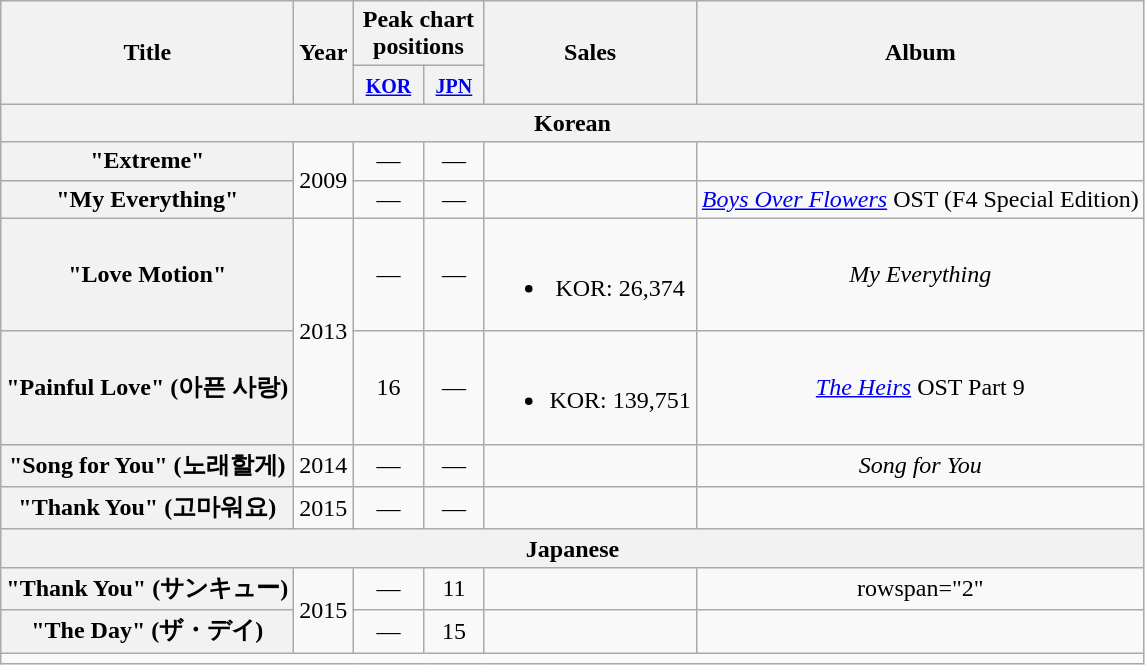<table class="wikitable plainrowheaders" style="text-align:center;">
<tr>
<th scope="col" rowspan="2">Title</th>
<th scope="col" rowspan="2">Year</th>
<th scope="col" colspan="2" style="width:5em;">Peak chart positions</th>
<th scope="col" rowspan="2">Sales</th>
<th scope="col" rowspan="2">Album</th>
</tr>
<tr>
<th><small><a href='#'>KOR</a></small><br></th>
<th><small><a href='#'>JPN</a></small><br></th>
</tr>
<tr>
<th colspan="6">Korean</th>
</tr>
<tr>
<th scope="row">"Extreme"<br></th>
<td rowspan="2">2009</td>
<td>—</td>
<td>—</td>
<td></td>
<td></td>
</tr>
<tr>
<th scope="row">"My Everything"</th>
<td>—</td>
<td>—</td>
<td></td>
<td><em><a href='#'>Boys Over Flowers</a></em> OST (F4 Special Edition)</td>
</tr>
<tr>
<th scope="row">"Love Motion"</th>
<td rowspan="2">2013</td>
<td>—</td>
<td>—</td>
<td><br><ul><li>KOR: 26,374</li></ul></td>
<td><em>My Everything</em></td>
</tr>
<tr>
<th scope="row">"Painful Love" (아픈 사랑)</th>
<td>16</td>
<td>—</td>
<td><br><ul><li>KOR: 139,751</li></ul></td>
<td><em><a href='#'>The Heirs</a></em> OST Part 9</td>
</tr>
<tr>
<th scope="row">"Song for You" (노래할게)</th>
<td>2014</td>
<td>—</td>
<td>—</td>
<td></td>
<td><em>Song for You</em></td>
</tr>
<tr>
<th scope="row">"Thank You" (고마워요)</th>
<td>2015</td>
<td>—</td>
<td>—</td>
<td></td>
<td></td>
</tr>
<tr>
<th colspan="6">Japanese</th>
</tr>
<tr>
<th scope="row">"Thank You" (サンキュー)</th>
<td rowspan="2">2015</td>
<td>—</td>
<td>11</td>
<td></td>
<td>rowspan="2" </td>
</tr>
<tr>
<th scope="row">"The Day" (ザ・デイ)</th>
<td>—</td>
<td>15</td>
<td></td>
</tr>
<tr>
<td colspan="6" align="center"></td>
</tr>
</table>
